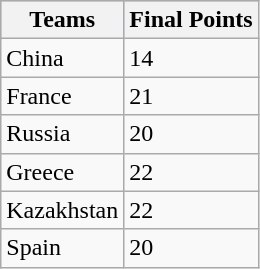<table class="wikitable sortable">
<tr style="background:#b0c4de; text-align:center;">
<th>Teams</th>
<th>Final Points</th>
</tr>
<tr>
<td>China</td>
<td>14</td>
</tr>
<tr>
<td>France</td>
<td>21</td>
</tr>
<tr>
<td>Russia</td>
<td>20</td>
</tr>
<tr>
<td>Greece</td>
<td>22</td>
</tr>
<tr>
<td>Kazakhstan</td>
<td>22</td>
</tr>
<tr>
<td>Spain</td>
<td>20</td>
</tr>
</table>
